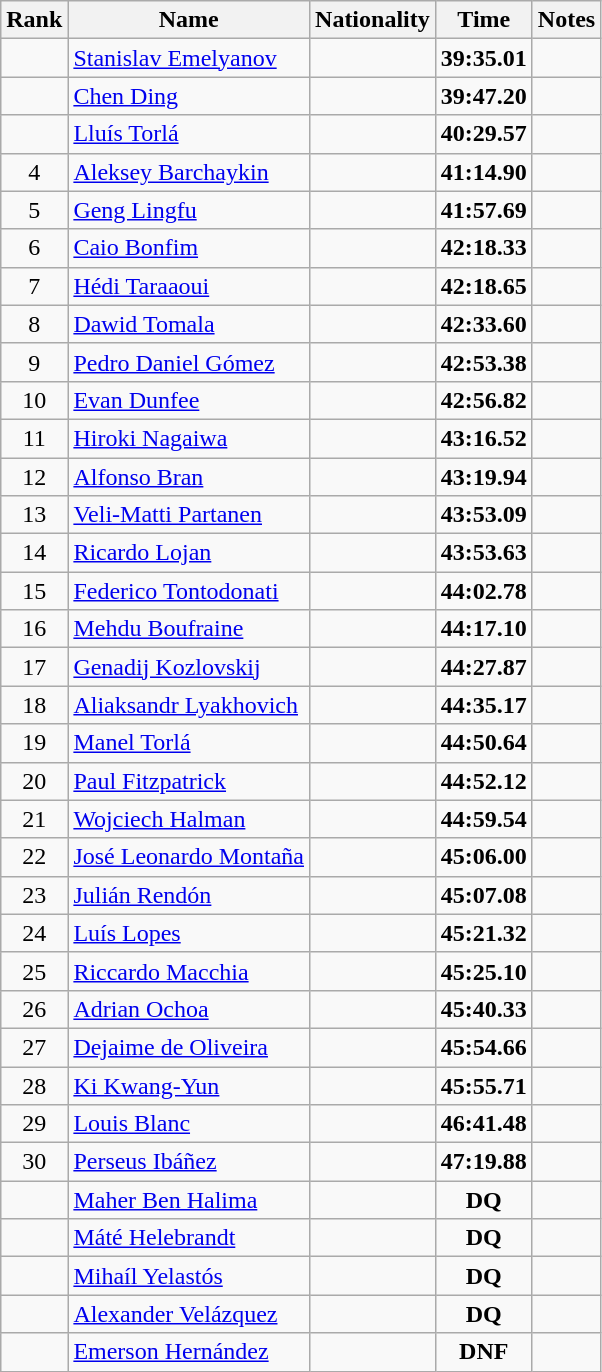<table class="wikitable sortable" style="text-align:center">
<tr>
<th>Rank</th>
<th>Name</th>
<th>Nationality</th>
<th>Time</th>
<th>Notes</th>
</tr>
<tr>
<td></td>
<td align=left><a href='#'>Stanislav Emelyanov</a></td>
<td align=left></td>
<td><strong>39:35.01</strong></td>
<td></td>
</tr>
<tr>
<td></td>
<td align=left><a href='#'>Chen Ding</a></td>
<td align=left></td>
<td><strong>39:47.20</strong></td>
<td></td>
</tr>
<tr>
<td></td>
<td align=left><a href='#'>Lluís Torlá</a></td>
<td align=left></td>
<td><strong>40:29.57</strong></td>
<td></td>
</tr>
<tr>
<td>4</td>
<td align=left><a href='#'>Aleksey Barchaykin</a></td>
<td align=left></td>
<td><strong>41:14.90</strong></td>
<td></td>
</tr>
<tr>
<td>5</td>
<td align=left><a href='#'>Geng Lingfu</a></td>
<td align=left></td>
<td><strong>41:57.69</strong></td>
<td></td>
</tr>
<tr>
<td>6</td>
<td align=left><a href='#'>Caio Bonfim</a></td>
<td align=left></td>
<td><strong>42:18.33</strong></td>
<td></td>
</tr>
<tr>
<td>7</td>
<td align=left><a href='#'>Hédi Taraaoui</a></td>
<td align=left></td>
<td><strong>42:18.65</strong></td>
<td></td>
</tr>
<tr>
<td>8</td>
<td align=left><a href='#'>Dawid Tomala</a></td>
<td align=left></td>
<td><strong>42:33.60</strong></td>
<td></td>
</tr>
<tr>
<td>9</td>
<td align=left><a href='#'>Pedro Daniel Gómez</a></td>
<td align=left></td>
<td><strong>42:53.38</strong></td>
<td></td>
</tr>
<tr>
<td>10</td>
<td align=left><a href='#'>Evan Dunfee</a></td>
<td align=left></td>
<td><strong>42:56.82</strong></td>
<td></td>
</tr>
<tr>
<td>11</td>
<td align=left><a href='#'>Hiroki Nagaiwa</a></td>
<td align=left></td>
<td><strong>43:16.52</strong></td>
<td></td>
</tr>
<tr>
<td>12</td>
<td align=left><a href='#'>Alfonso Bran</a></td>
<td align=left></td>
<td><strong>43:19.94</strong></td>
<td></td>
</tr>
<tr>
<td>13</td>
<td align=left><a href='#'>Veli-Matti Partanen</a></td>
<td align=left></td>
<td><strong>43:53.09</strong></td>
<td></td>
</tr>
<tr>
<td>14</td>
<td align=left><a href='#'>Ricardo Lojan</a></td>
<td align=left></td>
<td><strong>43:53.63</strong></td>
<td></td>
</tr>
<tr>
<td>15</td>
<td align=left><a href='#'>Federico Tontodonati</a></td>
<td align=left></td>
<td><strong>44:02.78</strong></td>
<td></td>
</tr>
<tr>
<td>16</td>
<td align=left><a href='#'>Mehdu Boufraine</a></td>
<td align=left></td>
<td><strong>44:17.10</strong></td>
<td></td>
</tr>
<tr>
<td>17</td>
<td align=left><a href='#'>Genadij Kozlovskij</a></td>
<td align=left></td>
<td><strong>44:27.87</strong></td>
<td></td>
</tr>
<tr>
<td>18</td>
<td align=left><a href='#'>Aliaksandr Lyakhovich</a></td>
<td align=left></td>
<td><strong>44:35.17</strong></td>
<td></td>
</tr>
<tr>
<td>19</td>
<td align=left><a href='#'>Manel Torlá</a></td>
<td align=left></td>
<td><strong>44:50.64</strong></td>
<td></td>
</tr>
<tr>
<td>20</td>
<td align=left><a href='#'>Paul Fitzpatrick</a></td>
<td align=left></td>
<td><strong>44:52.12</strong></td>
<td></td>
</tr>
<tr>
<td>21</td>
<td align=left><a href='#'>Wojciech Halman</a></td>
<td align=left></td>
<td><strong>44:59.54</strong></td>
<td></td>
</tr>
<tr>
<td>22</td>
<td align=left><a href='#'>José Leonardo Montaña</a></td>
<td align=left></td>
<td><strong>45:06.00</strong></td>
<td></td>
</tr>
<tr>
<td>23</td>
<td align=left><a href='#'>Julián Rendón</a></td>
<td align=left></td>
<td><strong>45:07.08</strong></td>
<td></td>
</tr>
<tr>
<td>24</td>
<td align=left><a href='#'>Luís Lopes</a></td>
<td align=left></td>
<td><strong>45:21.32</strong></td>
<td></td>
</tr>
<tr>
<td>25</td>
<td align=left><a href='#'>Riccardo Macchia</a></td>
<td align=left></td>
<td><strong>45:25.10</strong></td>
<td></td>
</tr>
<tr>
<td>26</td>
<td align=left><a href='#'>Adrian Ochoa</a></td>
<td align=left></td>
<td><strong>45:40.33</strong></td>
<td></td>
</tr>
<tr>
<td>27</td>
<td align=left><a href='#'>Dejaime de Oliveira</a></td>
<td align=left></td>
<td><strong>45:54.66</strong></td>
<td></td>
</tr>
<tr>
<td>28</td>
<td align=left><a href='#'>Ki Kwang-Yun</a></td>
<td align=left></td>
<td><strong>45:55.71</strong></td>
<td></td>
</tr>
<tr>
<td>29</td>
<td align=left><a href='#'>Louis Blanc</a></td>
<td align=left></td>
<td><strong>46:41.48</strong></td>
<td></td>
</tr>
<tr>
<td>30</td>
<td align=left><a href='#'>Perseus Ibáñez</a></td>
<td align=left></td>
<td><strong>47:19.88</strong></td>
<td></td>
</tr>
<tr>
<td></td>
<td align=left><a href='#'>Maher Ben Halima</a></td>
<td align=left></td>
<td><strong>DQ</strong></td>
<td></td>
</tr>
<tr>
<td></td>
<td align=left><a href='#'>Máté Helebrandt</a></td>
<td align=left></td>
<td><strong>DQ</strong></td>
<td></td>
</tr>
<tr>
<td></td>
<td align=left><a href='#'>Mihaíl Yelastós</a></td>
<td align=left></td>
<td><strong>DQ</strong></td>
<td></td>
</tr>
<tr>
<td></td>
<td align=left><a href='#'>Alexander Velázquez</a></td>
<td align=left></td>
<td><strong>DQ</strong></td>
<td></td>
</tr>
<tr>
<td></td>
<td align=left><a href='#'>Emerson Hernández</a></td>
<td align=left></td>
<td><strong>DNF</strong></td>
<td></td>
</tr>
</table>
